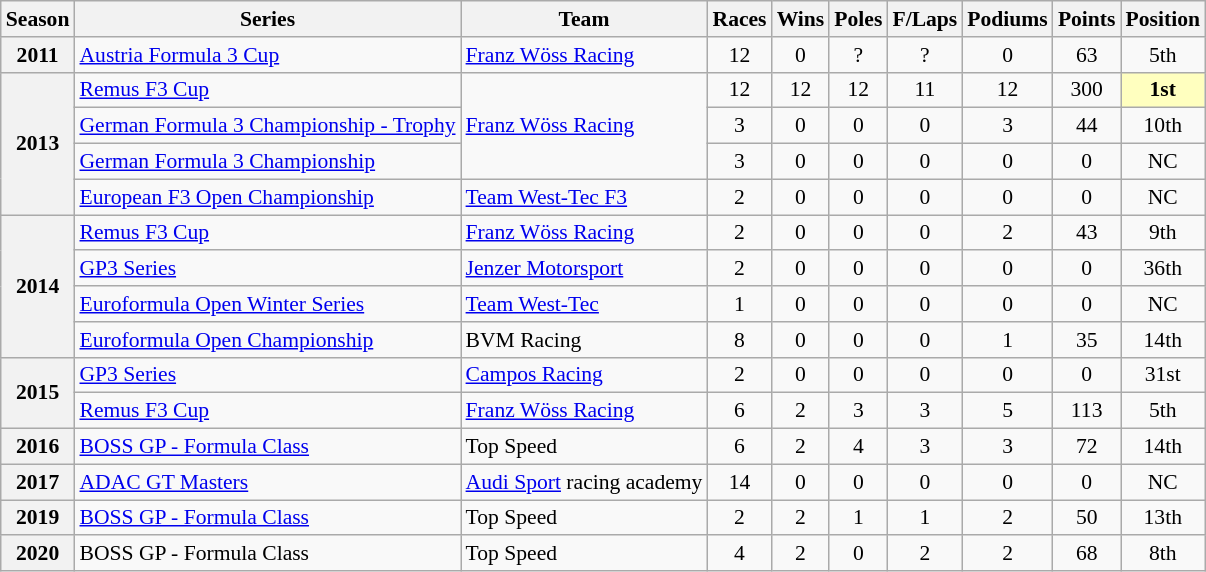<table class = "wikitable" style = "font-size: 90%; text-align: center">
<tr>
<th>Season</th>
<th>Series</th>
<th>Team</th>
<th>Races</th>
<th>Wins</th>
<th>Poles</th>
<th>F/Laps</th>
<th>Podiums</th>
<th>Points</th>
<th>Position</th>
</tr>
<tr>
<th Rowspan=1>2011</th>
<td align=left><a href='#'>Austria Formula 3 Cup</a></td>
<td align=left rowspan = 1><a href='#'>Franz Wöss Racing</a></td>
<td>12</td>
<td>0</td>
<td>?</td>
<td>?</td>
<td>0</td>
<td>63</td>
<td>5th</td>
</tr>
<tr>
<th rowspan="4">2013</th>
<td align=left><a href='#'>Remus F3 Cup</a></td>
<td rowspan="3" align="left"><a href='#'>Franz Wöss Racing</a></td>
<td>12</td>
<td>12</td>
<td>12</td>
<td>11</td>
<td>12</td>
<td>300</td>
<td style="background:#FFFFBF;"><strong>1st</strong></td>
</tr>
<tr>
<td align="left"><a href='#'>German Formula 3 Championship - Trophy</a></td>
<td>3</td>
<td>0</td>
<td>0</td>
<td>0</td>
<td>3</td>
<td>44</td>
<td>10th</td>
</tr>
<tr>
<td align="left"><a href='#'>German Formula 3 Championship</a></td>
<td>3</td>
<td>0</td>
<td>0</td>
<td>0</td>
<td>0</td>
<td>0</td>
<td>NC</td>
</tr>
<tr>
<td align="left"><a href='#'>European F3 Open Championship</a></td>
<td align="left"><a href='#'>Team West-Tec F3</a></td>
<td>2</td>
<td>0</td>
<td>0</td>
<td>0</td>
<td>0</td>
<td>0</td>
<td>NC</td>
</tr>
<tr>
<th Rowspan = 4>2014</th>
<td align=left><a href='#'>Remus F3 Cup</a></td>
<td align=left rowspan = 1><a href='#'>Franz Wöss Racing</a></td>
<td>2</td>
<td>0</td>
<td>0</td>
<td>0</td>
<td>2</td>
<td>43</td>
<td>9th</td>
</tr>
<tr>
<td align=left><a href='#'>GP3 Series</a></td>
<td align=left><a href='#'>Jenzer Motorsport</a></td>
<td>2</td>
<td>0</td>
<td>0</td>
<td>0</td>
<td>0</td>
<td>0</td>
<td>36th</td>
</tr>
<tr>
<td align=left><a href='#'>Euroformula Open Winter Series</a></td>
<td align=left><a href='#'>Team West-Tec</a></td>
<td>1</td>
<td>0</td>
<td>0</td>
<td>0</td>
<td>0</td>
<td>0</td>
<td>NC</td>
</tr>
<tr>
<td align=left><a href='#'>Euroformula Open Championship</a></td>
<td align=left>BVM Racing</td>
<td>8</td>
<td>0</td>
<td>0</td>
<td>0</td>
<td>1</td>
<td>35</td>
<td>14th</td>
</tr>
<tr>
<th Rowspan=2>2015</th>
<td align=left><a href='#'>GP3 Series</a></td>
<td align=left rowspan = 1><a href='#'>Campos Racing</a></td>
<td>2</td>
<td>0</td>
<td>0</td>
<td>0</td>
<td>0</td>
<td>0</td>
<td>31st</td>
</tr>
<tr>
<td align=left><a href='#'>Remus F3 Cup</a></td>
<td align=left rowspan = 1><a href='#'>Franz Wöss Racing</a></td>
<td>6</td>
<td>2</td>
<td>3</td>
<td>3</td>
<td>5</td>
<td>113</td>
<td>5th</td>
</tr>
<tr>
<th Rowspan=1>2016</th>
<td align=left><a href='#'>BOSS GP - Formula Class</a></td>
<td align=left rowspan = 1>Top Speed</td>
<td>6</td>
<td>2</td>
<td>4</td>
<td>3</td>
<td>3</td>
<td>72</td>
<td>14th</td>
</tr>
<tr>
<th Rowspan=1>2017</th>
<td align=left><a href='#'>ADAC GT Masters</a></td>
<td align=left rowspan = 1><a href='#'>Audi Sport</a> racing academy</td>
<td>14</td>
<td>0</td>
<td>0</td>
<td>0</td>
<td>0</td>
<td>0</td>
<td>NC</td>
</tr>
<tr>
<th Rowspan=1>2019</th>
<td align=left><a href='#'>BOSS GP - Formula Class</a></td>
<td align=left rowspan = 1>Top Speed</td>
<td>2</td>
<td>2</td>
<td>1</td>
<td>1</td>
<td>2</td>
<td>50</td>
<td>13th</td>
</tr>
<tr>
<th Rowspan=1>2020</th>
<td align=left>BOSS GP - Formula Class</td>
<td align=left rowspan = 1>Top Speed</td>
<td>4</td>
<td>2</td>
<td>0</td>
<td>2</td>
<td>2</td>
<td>68</td>
<td>8th</td>
</tr>
</table>
